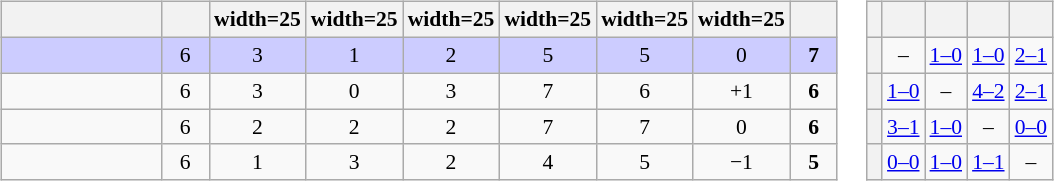<table>
<tr>
<td><br><table class="wikitable" style="text-align: center; font-size: 90%;">
<tr>
<th width=100></th>
<th width=25></th>
<th>width=25</th>
<th>width=25</th>
<th>width=25</th>
<th>width=25</th>
<th>width=25</th>
<th>width=25</th>
<th width=25></th>
</tr>
<tr bgcolor="#ccccff">
<td align="left"></td>
<td>6</td>
<td>3</td>
<td>1</td>
<td>2</td>
<td>5</td>
<td>5</td>
<td>0</td>
<td><strong>7</strong></td>
</tr>
<tr>
<td align="left"></td>
<td>6</td>
<td>3</td>
<td>0</td>
<td>3</td>
<td>7</td>
<td>6</td>
<td>+1</td>
<td><strong>6</strong></td>
</tr>
<tr>
<td align="left"></td>
<td>6</td>
<td>2</td>
<td>2</td>
<td>2</td>
<td>7</td>
<td>7</td>
<td>0</td>
<td><strong>6</strong></td>
</tr>
<tr>
<td align="left"></td>
<td>6</td>
<td>1</td>
<td>3</td>
<td>2</td>
<td>4</td>
<td>5</td>
<td>−1</td>
<td><strong>5</strong></td>
</tr>
</table>
</td>
<td><br><table class="wikitable" style="text-align:center; font-size:90%;">
<tr>
<th> </th>
<th></th>
<th></th>
<th></th>
<th></th>
</tr>
<tr>
<th style="text-align:right;"></th>
<td>–</td>
<td><a href='#'>1–0</a></td>
<td><a href='#'>1–0</a></td>
<td><a href='#'>2–1</a></td>
</tr>
<tr>
<th style="text-align:right;"></th>
<td><a href='#'>1–0</a></td>
<td>–</td>
<td><a href='#'>4–2</a></td>
<td><a href='#'>2–1</a></td>
</tr>
<tr>
<th style="text-align:right;"></th>
<td><a href='#'>3–1</a></td>
<td><a href='#'>1–0</a></td>
<td>–</td>
<td><a href='#'>0–0</a></td>
</tr>
<tr>
<th style="text-align:right;"></th>
<td><a href='#'>0–0</a></td>
<td><a href='#'>1–0</a></td>
<td><a href='#'>1–1</a></td>
<td>–</td>
</tr>
</table>
</td>
</tr>
</table>
